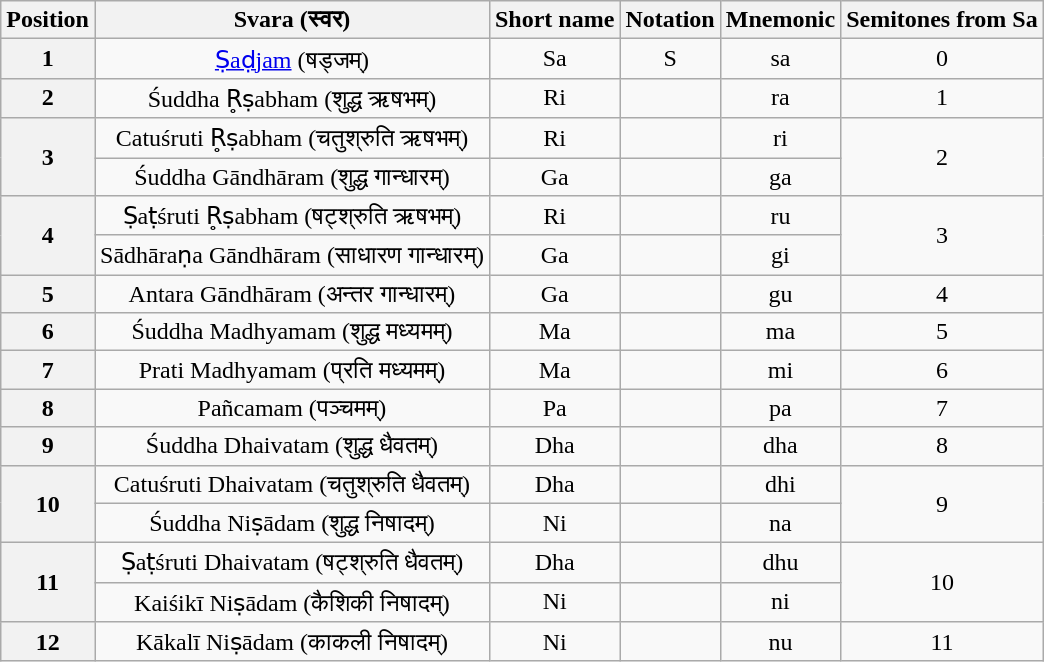<table class="wikitable" style="text-align:center">
<tr>
<th scope="col">Position</th>
<th scope="col">Svara (स्वर)</th>
<th scope="col">Short name</th>
<th scope="col">Notation</th>
<th scope="col">Mnemonic</th>
<th scope="col">Semitones from Sa</th>
</tr>
<tr>
<th scope="row" >1</th>
<td><a href='#'>Ṣaḍjam</a> (षड्जम्)</td>
<td>Sa</td>
<td>S</td>
<td>sa</td>
<td>0</td>
</tr>
<tr>
<th scope="row" >2</th>
<td>Śuddha R̥ṣabham (शुद्ध ऋषभम्)</td>
<td>Ri</td>
<td></td>
<td>ra</td>
<td>1</td>
</tr>
<tr>
<th scope="row" rowspan="2" >3</th>
<td>Catuśruti R̥ṣabham (चतुश्रुति ऋषभम्)</td>
<td>Ri</td>
<td></td>
<td>ri</td>
<td rowspan="2">2</td>
</tr>
<tr>
<td>Śuddha Gāndhāram (शुद्ध गान्धारम्)</td>
<td>Ga</td>
<td></td>
<td>ga</td>
</tr>
<tr>
<th scope="row" rowspan="2" >4</th>
<td>Ṣaṭśruti R̥ṣabham (षट्श्रुति ऋषभम्)</td>
<td>Ri</td>
<td></td>
<td>ru</td>
<td rowspan="2">3</td>
</tr>
<tr>
<td>Sādhāraṇa Gāndhāram (साधारण गान्धारम्)</td>
<td>Ga</td>
<td></td>
<td>gi</td>
</tr>
<tr>
<th scope="row" >5</th>
<td>Antara Gāndhāram (अन्तर गान्धारम्)</td>
<td>Ga</td>
<td></td>
<td>gu</td>
<td>4</td>
</tr>
<tr>
<th scope="row" >6</th>
<td>Śuddha Madhyamam (शुद्ध मध्यमम्)</td>
<td>Ma</td>
<td></td>
<td>ma</td>
<td>5</td>
</tr>
<tr>
<th scope="row" >7</th>
<td>Prati Madhyamam (प्रति मध्यमम्)</td>
<td>Ma</td>
<td></td>
<td>mi</td>
<td>6</td>
</tr>
<tr>
<th scope="row" >8</th>
<td>Pañcamam (पञ्चमम्)</td>
<td>Pa</td>
<td></td>
<td>pa</td>
<td>7</td>
</tr>
<tr>
<th scope="row" >9</th>
<td>Śuddha Dhaivatam (शुद्ध धैवतम्)</td>
<td>Dha</td>
<td></td>
<td>dha</td>
<td>8</td>
</tr>
<tr>
<th scope="row" rowspan="2" >10</th>
<td>Catuśruti Dhaivatam (चतुश्रुति धैवतम्)</td>
<td>Dha</td>
<td></td>
<td>dhi</td>
<td rowspan="2">9</td>
</tr>
<tr>
<td>Śuddha Niṣādam (शुद्ध निषादम्)</td>
<td>Ni</td>
<td></td>
<td>na</td>
</tr>
<tr>
<th scope="row" rowspan="2" >11</th>
<td>Ṣaṭśruti Dhaivatam (षट्श्रुति धैवतम्)</td>
<td>Dha</td>
<td></td>
<td>dhu</td>
<td rowspan="2">10</td>
</tr>
<tr>
<td>Kaiśikī Niṣādam (कैशिकी निषादम्)</td>
<td>Ni</td>
<td></td>
<td>ni</td>
</tr>
<tr>
<th scope="row" >12</th>
<td>Kākalī Niṣādam (काकली निषादम्)</td>
<td>Ni</td>
<td></td>
<td>nu</td>
<td>11</td>
</tr>
</table>
